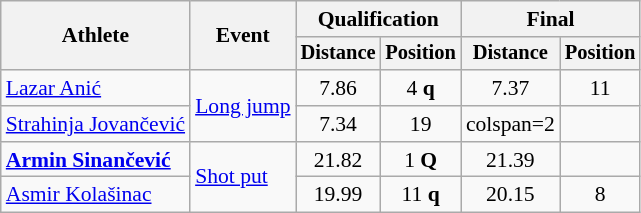<table class="wikitable" style="font-size:90%">
<tr>
<th rowspan="2">Athlete</th>
<th rowspan="2">Event</th>
<th colspan="2">Qualification</th>
<th colspan="2">Final</th>
</tr>
<tr style="font-size:95%">
<th>Distance</th>
<th>Position</th>
<th>Distance</th>
<th>Position</th>
</tr>
<tr align="center">
<td align="left"><a href='#'>Lazar Anić</a></td>
<td align="left" rowspan=2><a href='#'>Long jump</a></td>
<td>7.86</td>
<td>4 <strong>q</strong></td>
<td>7.37</td>
<td>11</td>
</tr>
<tr align="center">
<td align="left"><a href='#'>Strahinja Jovančević</a></td>
<td>7.34</td>
<td>19</td>
<td>colspan=2 </td>
</tr>
<tr align="center">
<td align="left"><strong><a href='#'>Armin Sinančević</a></strong></td>
<td align="left" rowspan=2><a href='#'>Shot put</a></td>
<td>21.82 </td>
<td>1 <strong>Q</strong></td>
<td>21.39</td>
<td></td>
</tr>
<tr align="center">
<td align="left"><a href='#'>Asmir Kolašinac</a></td>
<td>19.99</td>
<td>11 <strong>q</strong></td>
<td>20.15</td>
<td>8</td>
</tr>
</table>
